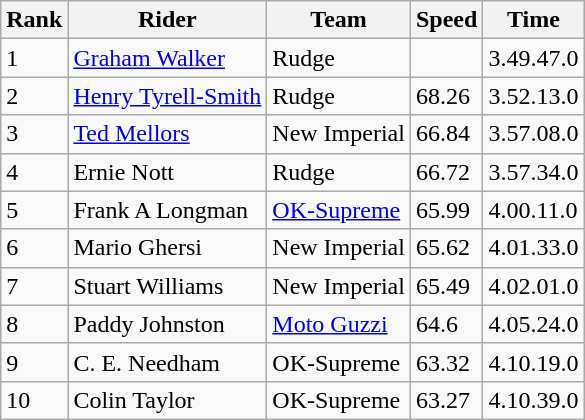<table class="wikitable">
<tr style="background:#efefef;">
<th>Rank</th>
<th>Rider</th>
<th>Team</th>
<th>Speed</th>
<th>Time</th>
</tr>
<tr>
<td>1</td>
<td> <a href='#'>Graham Walker</a></td>
<td>Rudge</td>
<td></td>
<td>3.49.47.0</td>
</tr>
<tr>
<td>2</td>
<td> <a href='#'>Henry Tyrell-Smith</a></td>
<td>Rudge</td>
<td>68.26</td>
<td>3.52.13.0</td>
</tr>
<tr>
<td>3</td>
<td> <a href='#'>Ted Mellors</a></td>
<td>New Imperial</td>
<td>66.84</td>
<td>3.57.08.0</td>
</tr>
<tr>
<td>4</td>
<td> Ernie Nott</td>
<td>Rudge</td>
<td>66.72</td>
<td>3.57.34.0</td>
</tr>
<tr>
<td>5</td>
<td> Frank A Longman</td>
<td><a href='#'>OK-Supreme</a></td>
<td>65.99</td>
<td>4.00.11.0</td>
</tr>
<tr>
<td>6</td>
<td> Mario Ghersi</td>
<td>New Imperial</td>
<td>65.62</td>
<td>4.01.33.0</td>
</tr>
<tr>
<td>7</td>
<td> Stuart Williams</td>
<td>New Imperial</td>
<td>65.49</td>
<td>4.02.01.0</td>
</tr>
<tr>
<td>8</td>
<td> Paddy Johnston</td>
<td><a href='#'>Moto Guzzi</a></td>
<td>64.6</td>
<td>4.05.24.0</td>
</tr>
<tr>
<td>9</td>
<td> C. E. Needham</td>
<td>OK-Supreme</td>
<td>63.32</td>
<td>4.10.19.0</td>
</tr>
<tr>
<td>10</td>
<td> Colin Taylor</td>
<td>OK-Supreme</td>
<td>63.27</td>
<td>4.10.39.0</td>
</tr>
</table>
